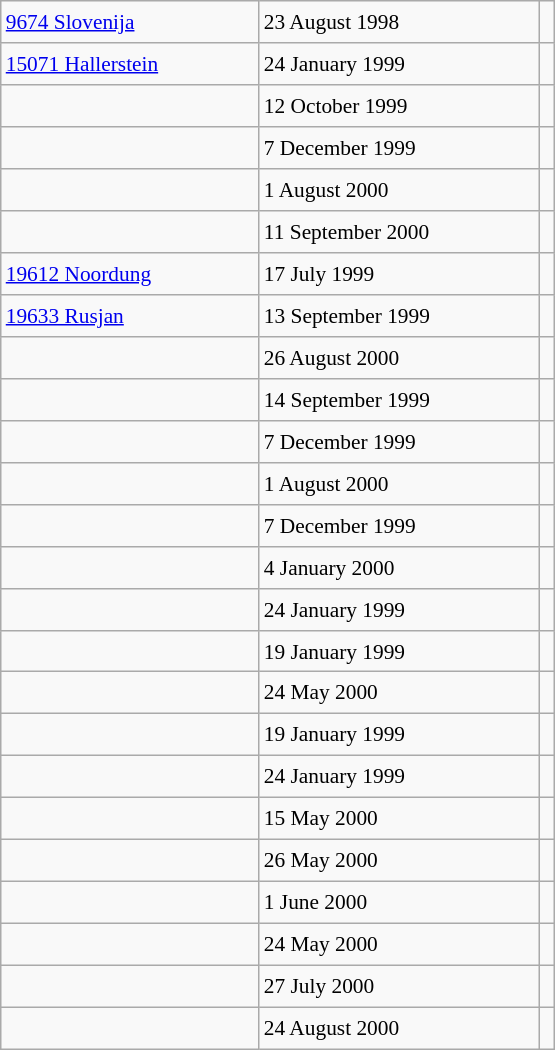<table class="wikitable" style="font-size: 89%; float: left; width: 26em; margin-right: 1em; height: 700px">
<tr>
<td><a href='#'>9674 Slovenija</a></td>
<td>23 August 1998</td>
<td></td>
</tr>
<tr>
<td><a href='#'>15071 Hallerstein</a></td>
<td>24 January 1999</td>
<td></td>
</tr>
<tr>
<td></td>
<td>12 October 1999</td>
<td></td>
</tr>
<tr>
<td></td>
<td>7 December 1999</td>
<td></td>
</tr>
<tr>
<td></td>
<td>1 August 2000</td>
<td></td>
</tr>
<tr>
<td></td>
<td>11 September 2000</td>
<td></td>
</tr>
<tr>
<td><a href='#'>19612 Noordung</a></td>
<td>17 July 1999</td>
<td></td>
</tr>
<tr>
<td><a href='#'>19633 Rusjan</a></td>
<td>13 September 1999</td>
<td></td>
</tr>
<tr>
<td></td>
<td>26 August 2000</td>
<td></td>
</tr>
<tr>
<td></td>
<td>14 September 1999</td>
<td></td>
</tr>
<tr>
<td></td>
<td>7 December 1999</td>
<td></td>
</tr>
<tr>
<td></td>
<td>1 August 2000</td>
<td></td>
</tr>
<tr>
<td></td>
<td>7 December 1999</td>
<td></td>
</tr>
<tr>
<td></td>
<td>4 January 2000</td>
<td></td>
</tr>
<tr>
<td></td>
<td>24 January 1999</td>
<td></td>
</tr>
<tr>
<td></td>
<td>19 January 1999</td>
<td></td>
</tr>
<tr>
<td></td>
<td>24 May 2000</td>
<td></td>
</tr>
<tr>
<td></td>
<td>19 January 1999</td>
<td></td>
</tr>
<tr>
<td></td>
<td>24 January 1999</td>
<td></td>
</tr>
<tr>
<td></td>
<td>15 May 2000</td>
<td></td>
</tr>
<tr>
<td></td>
<td>26 May 2000</td>
<td></td>
</tr>
<tr>
<td></td>
<td>1 June 2000</td>
<td></td>
</tr>
<tr>
<td></td>
<td>24 May 2000</td>
<td></td>
</tr>
<tr>
<td></td>
<td>27 July 2000</td>
<td></td>
</tr>
<tr>
<td></td>
<td>24 August 2000</td>
<td></td>
</tr>
</table>
